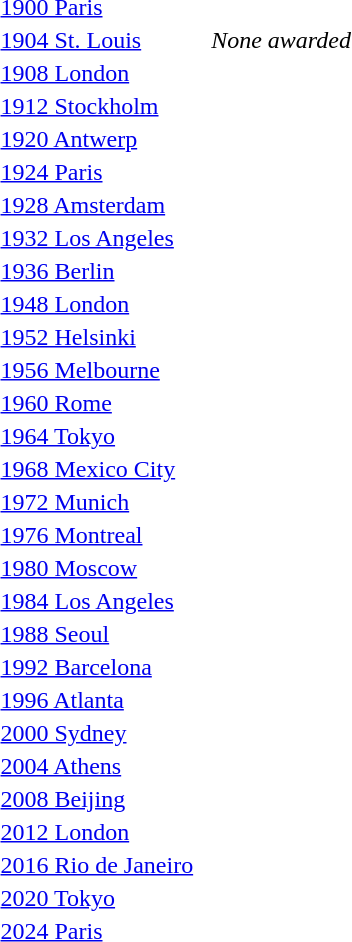<table>
<tr>
<td><a href='#'>1900 Paris</a><br></td>
<td></td>
<td></td>
<td></td>
</tr>
<tr>
<td><a href='#'>1904 St. Louis</a><br></td>
<td></td>
<td></td>
<td><em>None awarded</em></td>
</tr>
<tr>
<td><a href='#'>1908 London</a><br></td>
<td></td>
<td></td>
<td><br></td>
</tr>
<tr>
<td><a href='#'>1912 Stockholm</a><br></td>
<td></td>
<td></td>
<td></td>
</tr>
<tr>
<td><a href='#'>1920 Antwerp</a><br></td>
<td></td>
<td></td>
<td></td>
</tr>
<tr>
<td><a href='#'>1924 Paris</a><br></td>
<td></td>
<td></td>
<td></td>
</tr>
<tr>
<td><a href='#'>1928 Amsterdam</a><br></td>
<td></td>
<td></td>
<td></td>
</tr>
<tr>
<td><a href='#'>1932 Los Angeles</a><br></td>
<td></td>
<td></td>
<td></td>
</tr>
<tr>
<td><a href='#'>1936 Berlin</a><br></td>
<td></td>
<td></td>
<td></td>
</tr>
<tr>
<td><a href='#'>1948 London</a><br></td>
<td></td>
<td></td>
<td></td>
</tr>
<tr>
<td><a href='#'>1952 Helsinki</a><br></td>
<td></td>
<td></td>
<td></td>
</tr>
<tr>
<td><a href='#'>1956 Melbourne</a><br></td>
<td></td>
<td></td>
<td></td>
</tr>
<tr>
<td><a href='#'>1960 Rome</a><br></td>
<td></td>
<td></td>
<td></td>
</tr>
<tr>
<td><a href='#'>1964 Tokyo</a><br></td>
<td></td>
<td></td>
<td></td>
</tr>
<tr>
<td><a href='#'>1968 Mexico City</a><br></td>
<td></td>
<td></td>
<td></td>
</tr>
<tr>
<td><a href='#'>1972 Munich</a><br></td>
<td></td>
<td></td>
<td></td>
</tr>
<tr>
<td><a href='#'>1976 Montreal</a><br></td>
<td></td>
<td></td>
<td></td>
</tr>
<tr>
<td><a href='#'>1980 Moscow</a><br></td>
<td></td>
<td></td>
<td></td>
</tr>
<tr>
<td><a href='#'>1984 Los Angeles</a><br></td>
<td></td>
<td></td>
<td></td>
</tr>
<tr>
<td><a href='#'>1988 Seoul</a><br></td>
<td></td>
<td></td>
<td></td>
</tr>
<tr>
<td><a href='#'>1992 Barcelona</a><br></td>
<td></td>
<td></td>
<td></td>
</tr>
<tr>
<td><a href='#'>1996 Atlanta</a><br></td>
<td></td>
<td></td>
<td></td>
</tr>
<tr>
<td><a href='#'>2000 Sydney</a><br></td>
<td></td>
<td></td>
<td></td>
</tr>
<tr>
<td><a href='#'>2004 Athens</a><br></td>
<td></td>
<td></td>
<td></td>
</tr>
<tr>
<td><a href='#'>2008 Beijing</a><br></td>
<td></td>
<td></td>
<td></td>
</tr>
<tr>
<td><a href='#'>2012 London</a><br></td>
<td></td>
<td></td>
<td></td>
</tr>
<tr>
<td><a href='#'>2016 Rio de Janeiro</a><br></td>
<td></td>
<td></td>
<td></td>
</tr>
<tr>
<td><a href='#'>2020 Tokyo</a> <br></td>
<td></td>
<td></td>
<td></td>
</tr>
<tr>
<td><a href='#'>2024 Paris</a> <br></td>
<td></td>
<td></td>
<td></td>
</tr>
</table>
